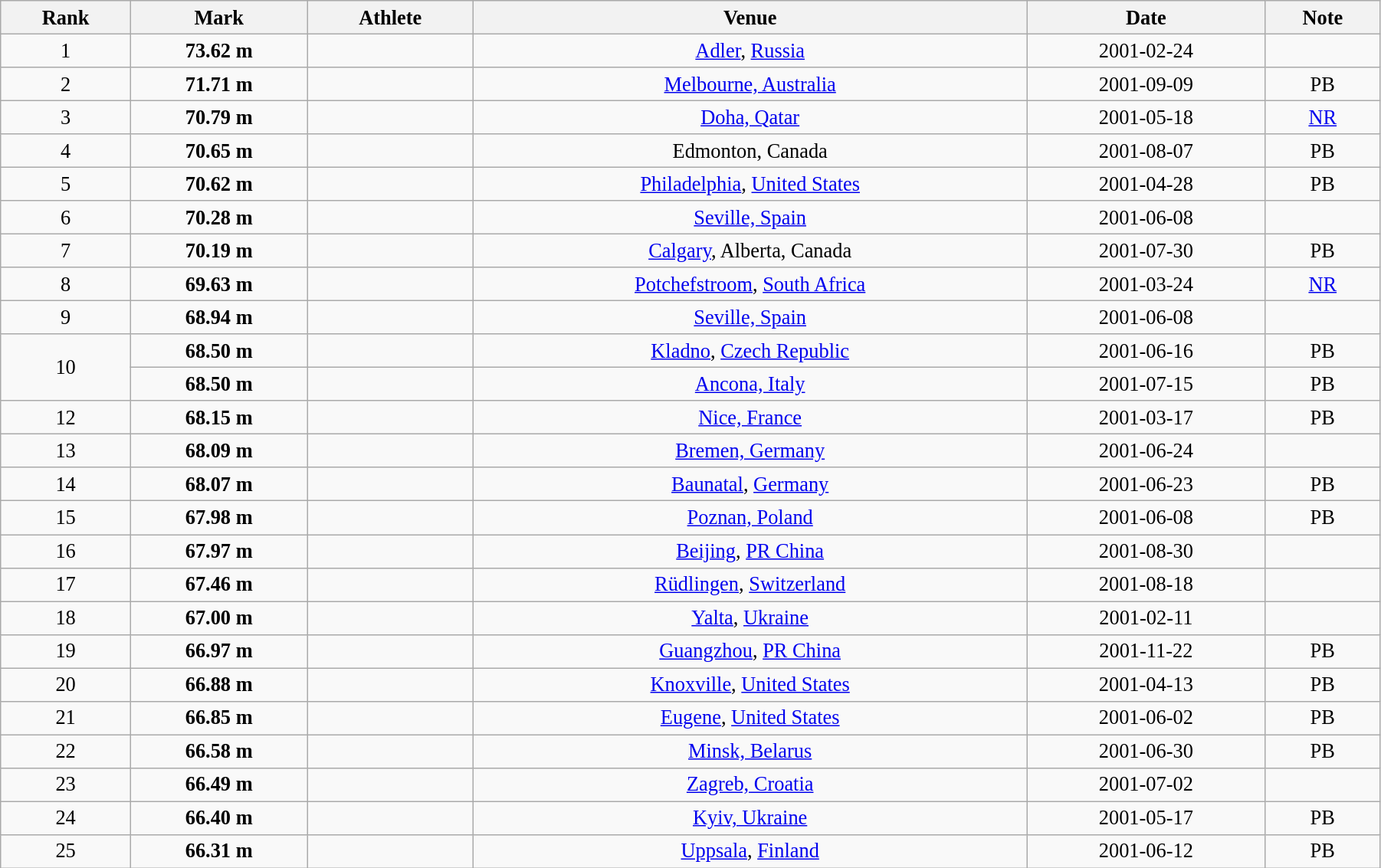<table class="wikitable" style=" text-align:center; font-size:110%;" width="95%">
<tr>
<th>Rank</th>
<th>Mark</th>
<th>Athlete</th>
<th>Venue</th>
<th>Date</th>
<th>Note</th>
</tr>
<tr>
<td>1</td>
<td><strong>73.62 m</strong></td>
<td align=left></td>
<td><a href='#'>Adler</a>, <a href='#'>Russia</a></td>
<td>2001-02-24</td>
<td></td>
</tr>
<tr>
<td>2</td>
<td><strong>71.71 m</strong></td>
<td align=left></td>
<td><a href='#'>Melbourne, Australia</a></td>
<td>2001-09-09</td>
<td>PB</td>
</tr>
<tr>
<td>3</td>
<td><strong>70.79 m</strong></td>
<td align=left></td>
<td><a href='#'>Doha, Qatar</a></td>
<td>2001-05-18</td>
<td><a href='#'>NR</a></td>
</tr>
<tr>
<td>4</td>
<td><strong>70.65 m</strong></td>
<td align=left></td>
<td>Edmonton, Canada</td>
<td>2001-08-07</td>
<td>PB</td>
</tr>
<tr>
<td>5</td>
<td><strong>70.62 m</strong></td>
<td align=left></td>
<td><a href='#'>Philadelphia</a>, <a href='#'>United States</a></td>
<td>2001-04-28</td>
<td>PB</td>
</tr>
<tr>
<td>6</td>
<td><strong>70.28 m</strong></td>
<td align=left></td>
<td><a href='#'>Seville, Spain</a></td>
<td>2001-06-08</td>
<td></td>
</tr>
<tr>
<td>7</td>
<td><strong>70.19 m</strong></td>
<td align=left></td>
<td><a href='#'>Calgary</a>, Alberta, Canada</td>
<td>2001-07-30</td>
<td>PB</td>
</tr>
<tr>
<td>8</td>
<td><strong>69.63 m</strong></td>
<td align=left></td>
<td><a href='#'>Potchefstroom</a>, <a href='#'>South Africa</a></td>
<td>2001-03-24</td>
<td><a href='#'>NR</a></td>
</tr>
<tr>
<td>9</td>
<td><strong>68.94 m</strong></td>
<td align=left></td>
<td><a href='#'>Seville, Spain</a></td>
<td>2001-06-08</td>
<td></td>
</tr>
<tr>
<td rowspan=2>10</td>
<td><strong>68.50 m</strong></td>
<td align=left></td>
<td><a href='#'>Kladno</a>, <a href='#'>Czech Republic</a></td>
<td>2001-06-16</td>
<td>PB</td>
</tr>
<tr>
<td><strong>68.50 m</strong></td>
<td align=left></td>
<td><a href='#'>Ancona, Italy</a></td>
<td>2001-07-15</td>
<td>PB</td>
</tr>
<tr>
<td>12</td>
<td><strong>68.15 m</strong></td>
<td align=left></td>
<td><a href='#'>Nice, France</a></td>
<td>2001-03-17</td>
<td>PB</td>
</tr>
<tr>
<td>13</td>
<td><strong>68.09 m</strong></td>
<td align=left></td>
<td><a href='#'>Bremen, Germany</a></td>
<td>2001-06-24</td>
<td></td>
</tr>
<tr>
<td>14</td>
<td><strong>68.07 m</strong></td>
<td align=left></td>
<td><a href='#'>Baunatal</a>, <a href='#'>Germany</a></td>
<td>2001-06-23</td>
<td>PB</td>
</tr>
<tr>
<td>15</td>
<td><strong>67.98 m</strong></td>
<td align=left></td>
<td><a href='#'>Poznan, Poland</a></td>
<td>2001-06-08</td>
<td>PB</td>
</tr>
<tr>
<td>16</td>
<td><strong>67.97 m</strong></td>
<td align=left></td>
<td><a href='#'>Beijing</a>, <a href='#'>PR China</a></td>
<td>2001-08-30</td>
<td></td>
</tr>
<tr>
<td>17</td>
<td><strong>67.46 m</strong></td>
<td align=left></td>
<td><a href='#'>Rüdlingen</a>, <a href='#'>Switzerland</a></td>
<td>2001-08-18</td>
<td></td>
</tr>
<tr>
<td>18</td>
<td><strong>67.00 m</strong></td>
<td align=left></td>
<td><a href='#'>Yalta</a>, <a href='#'>Ukraine</a></td>
<td>2001-02-11</td>
<td></td>
</tr>
<tr>
<td>19</td>
<td><strong>66.97 m</strong></td>
<td align=left></td>
<td><a href='#'>Guangzhou</a>, <a href='#'>PR China</a></td>
<td>2001-11-22</td>
<td>PB</td>
</tr>
<tr>
<td>20</td>
<td><strong>66.88 m</strong></td>
<td align=left></td>
<td><a href='#'>Knoxville</a>, <a href='#'>United States</a></td>
<td>2001-04-13</td>
<td>PB</td>
</tr>
<tr>
<td>21</td>
<td><strong>66.85 m</strong></td>
<td align=left></td>
<td><a href='#'>Eugene</a>, <a href='#'>United States</a></td>
<td>2001-06-02</td>
<td>PB</td>
</tr>
<tr>
<td>22</td>
<td><strong>66.58 m</strong></td>
<td align=left></td>
<td><a href='#'>Minsk, Belarus</a></td>
<td>2001-06-30</td>
<td>PB</td>
</tr>
<tr>
<td>23</td>
<td><strong>66.49 m</strong></td>
<td align=left></td>
<td><a href='#'>Zagreb, Croatia</a></td>
<td>2001-07-02</td>
<td></td>
</tr>
<tr>
<td>24</td>
<td><strong>66.40 m</strong></td>
<td align=left></td>
<td><a href='#'>Kyiv, Ukraine</a></td>
<td>2001-05-17</td>
<td>PB</td>
</tr>
<tr>
<td>25</td>
<td><strong>66.31 m</strong></td>
<td align=left></td>
<td><a href='#'>Uppsala</a>, <a href='#'>Finland</a></td>
<td>2001-06-12</td>
<td>PB</td>
</tr>
</table>
